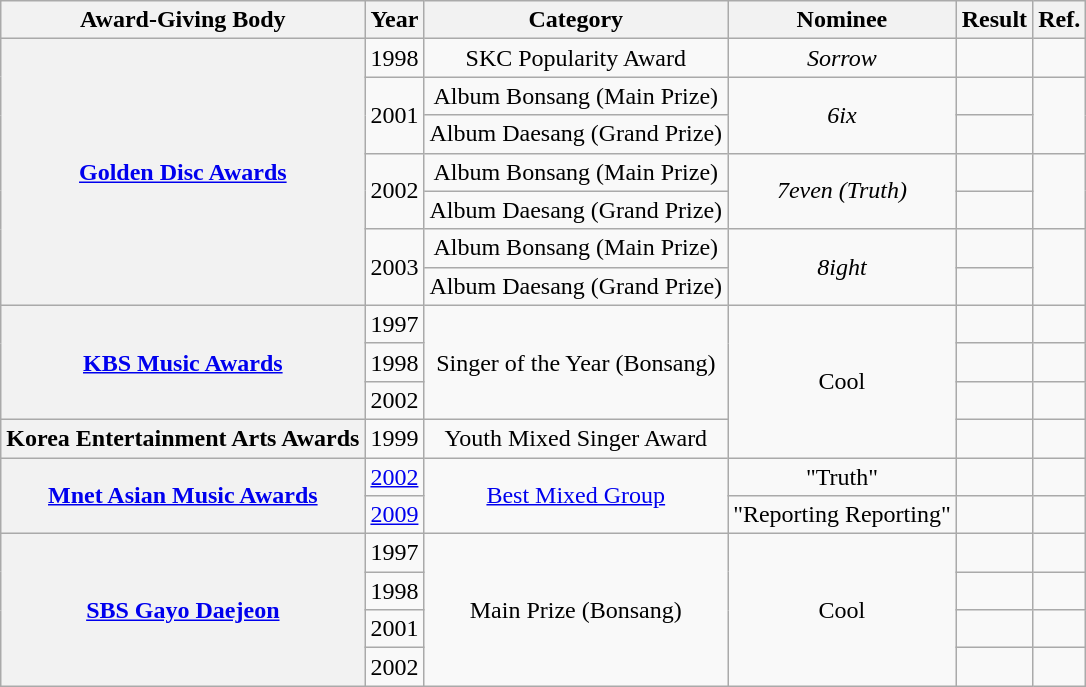<table class="wikitable plainrowheaders sortable" style="text-align:center;">
<tr>
<th>Award-Giving Body</th>
<th>Year</th>
<th>Category</th>
<th>Nominee</th>
<th>Result</th>
<th class="unsortable">Ref.</th>
</tr>
<tr>
<th scope="row" rowspan="7"><a href='#'>Golden Disc Awards</a></th>
<td>1998</td>
<td>SKC Popularity Award</td>
<td><em>Sorrow</em></td>
<td></td>
<td></td>
</tr>
<tr>
<td rowspan="2">2001</td>
<td>Album Bonsang (Main Prize)</td>
<td rowspan="2"><em>6ix</em></td>
<td></td>
<td rowspan="2"></td>
</tr>
<tr>
<td>Album Daesang (Grand Prize)</td>
<td></td>
</tr>
<tr>
<td rowspan="2">2002</td>
<td>Album Bonsang (Main Prize)</td>
<td rowspan="2"><em>7even (Truth)</em></td>
<td></td>
<td rowspan="2"></td>
</tr>
<tr>
<td>Album Daesang (Grand Prize)</td>
<td></td>
</tr>
<tr>
<td rowspan="2">2003</td>
<td>Album Bonsang (Main Prize)</td>
<td rowspan="2"><em>8ight</em></td>
<td></td>
<td rowspan="2"></td>
</tr>
<tr>
<td>Album Daesang (Grand Prize)</td>
<td></td>
</tr>
<tr>
<th scope="row" rowspan="3"><a href='#'>KBS Music Awards</a></th>
<td>1997</td>
<td rowspan="3">Singer of the Year (Bonsang)</td>
<td rowspan="4">Cool</td>
<td></td>
<td></td>
</tr>
<tr>
<td>1998</td>
<td></td>
<td></td>
</tr>
<tr>
<td>2002</td>
<td></td>
<td></td>
</tr>
<tr>
<th scope="row">Korea Entertainment Arts Awards</th>
<td>1999</td>
<td>Youth Mixed Singer Award</td>
<td></td>
<td></td>
</tr>
<tr>
<th scope="row" rowspan="2"><a href='#'>Mnet Asian Music Awards</a></th>
<td><a href='#'>2002</a></td>
<td rowspan="2"><a href='#'>Best Mixed Group</a></td>
<td>"Truth"</td>
<td></td>
<td></td>
</tr>
<tr>
<td align="center"><a href='#'>2009</a></td>
<td align="center">"Reporting Reporting"</td>
<td></td>
<td></td>
</tr>
<tr>
<th rowspan="4" scope="row"><a href='#'>SBS Gayo Daejeon</a></th>
<td>1997</td>
<td rowspan="4">Main Prize (Bonsang)</td>
<td rowspan="4">Cool</td>
<td></td>
<td></td>
</tr>
<tr>
<td>1998</td>
<td></td>
<td></td>
</tr>
<tr>
<td>2001</td>
<td></td>
<td></td>
</tr>
<tr>
<td>2002</td>
<td></td>
<td></td>
</tr>
</table>
